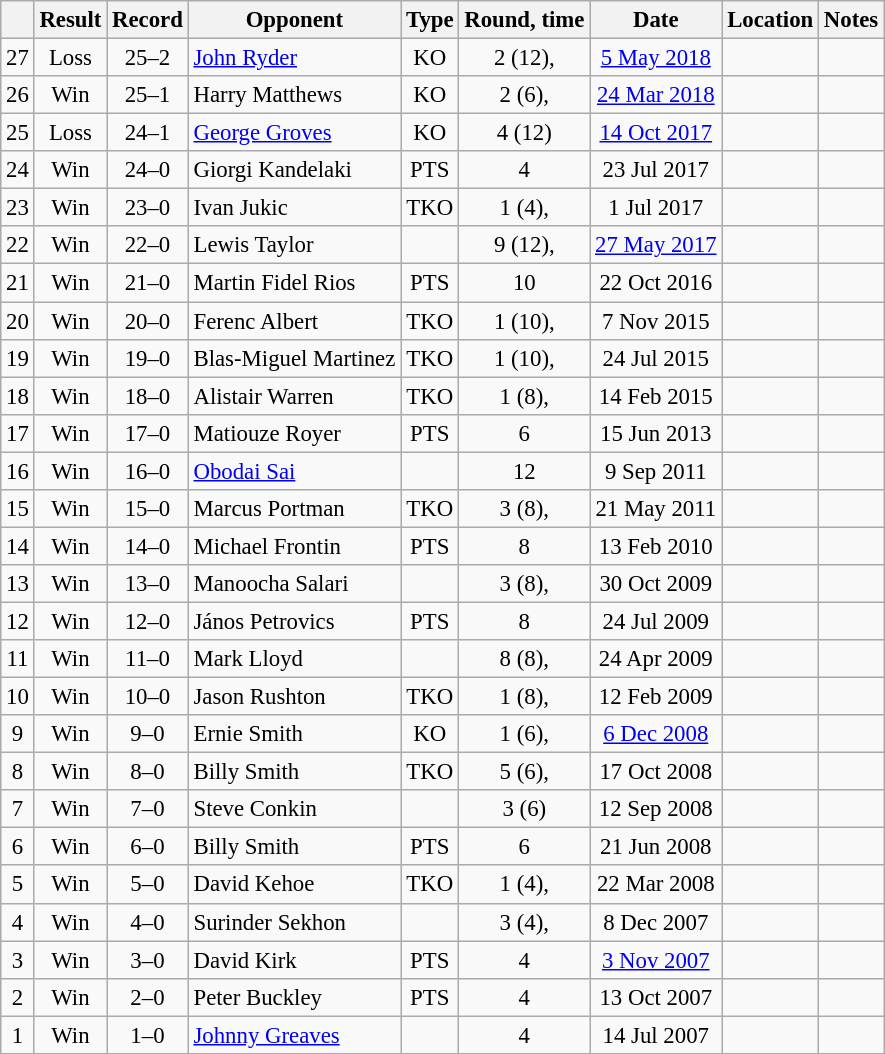<table class="wikitable" style="text-align:center; font-size:95%">
<tr>
<th></th>
<th>Result</th>
<th>Record</th>
<th>Opponent</th>
<th>Type</th>
<th>Round, time</th>
<th>Date</th>
<th>Location</th>
<th>Notes</th>
</tr>
<tr>
<td>27</td>
<td>Loss</td>
<td>25–2</td>
<td style="text-align:left;"><a href='#'>John Ryder</a></td>
<td>KO</td>
<td>2 (12), </td>
<td><a href='#'>5 May 2018</a></td>
<td style="text-align:left;"></td>
<td></td>
</tr>
<tr>
<td>26</td>
<td>Win</td>
<td>25–1</td>
<td style="text-align:left;">Harry Matthews</td>
<td>KO</td>
<td>2 (6), </td>
<td><a href='#'>24 Mar 2018</a></td>
<td style="text-align:left;"></td>
<td></td>
</tr>
<tr>
<td>25</td>
<td>Loss</td>
<td>24–1</td>
<td style="text-align:left;"><a href='#'>George Groves</a></td>
<td>KO</td>
<td>4 (12) </td>
<td><a href='#'>14 Oct 2017</a></td>
<td style="text-align:left;"></td>
<td style="text-align:left;"></td>
</tr>
<tr>
<td>24</td>
<td>Win</td>
<td>24–0</td>
<td style="text-align:left;">Giorgi Kandelaki</td>
<td>PTS</td>
<td>4</td>
<td>23 Jul 2017</td>
<td style="text-align:left;"></td>
<td></td>
</tr>
<tr>
<td>23</td>
<td>Win</td>
<td>23–0</td>
<td style="text-align:left;">Ivan Jukic</td>
<td>TKO</td>
<td>1 (4), </td>
<td>1 Jul 2017</td>
<td style="text-align:left;"></td>
<td></td>
</tr>
<tr>
<td>22</td>
<td>Win</td>
<td>22–0</td>
<td style="text-align:left;">Lewis Taylor</td>
<td></td>
<td>9 (12), </td>
<td><a href='#'>27 May 2017</a></td>
<td style="text-align:left;"></td>
<td style="text-align:left;"></td>
</tr>
<tr>
<td>21</td>
<td>Win</td>
<td>21–0</td>
<td style="text-align:left;">Martin Fidel Rios</td>
<td>PTS</td>
<td>10</td>
<td>22 Oct 2016</td>
<td style="text-align:left;"></td>
<td></td>
</tr>
<tr>
<td>20</td>
<td>Win</td>
<td>20–0</td>
<td style="text-align:left;">Ferenc Albert</td>
<td>TKO</td>
<td>1 (10), </td>
<td>7 Nov 2015</td>
<td style="text-align:left;"></td>
<td style="text-align:left;"></td>
</tr>
<tr>
<td>19</td>
<td>Win</td>
<td>19–0</td>
<td style="text-align:left;">Blas-Miguel Martinez</td>
<td>TKO</td>
<td>1 (10), </td>
<td>24 Jul 2015</td>
<td style="text-align:left;"></td>
<td style="text-align:left;"></td>
</tr>
<tr>
<td>18</td>
<td>Win</td>
<td>18–0</td>
<td style="text-align:left;">Alistair Warren</td>
<td>TKO</td>
<td>1 (8), </td>
<td>14 Feb 2015</td>
<td style="text-align:left;"></td>
<td></td>
</tr>
<tr>
<td>17</td>
<td>Win</td>
<td>17–0</td>
<td style="text-align:left;">Matiouze Royer</td>
<td>PTS</td>
<td>6</td>
<td>15 Jun 2013</td>
<td style="text-align:left;"></td>
<td></td>
</tr>
<tr>
<td>16</td>
<td>Win</td>
<td>16–0</td>
<td style="text-align:left;"><a href='#'>Obodai Sai</a></td>
<td></td>
<td>12</td>
<td>9 Sep 2011</td>
<td style="text-align:left;"></td>
<td style="text-align:left;"></td>
</tr>
<tr>
<td>15</td>
<td>Win</td>
<td>15–0</td>
<td style="text-align:left;">Marcus Portman</td>
<td>TKO</td>
<td>3 (8), </td>
<td>21 May 2011</td>
<td style="text-align:left;"></td>
<td></td>
</tr>
<tr>
<td>14</td>
<td>Win</td>
<td>14–0</td>
<td style="text-align:left;">Michael Frontin</td>
<td>PTS</td>
<td>8</td>
<td>13 Feb 2010</td>
<td style="text-align:left;"></td>
<td></td>
</tr>
<tr>
<td>13</td>
<td>Win</td>
<td>13–0</td>
<td style="text-align:left;">Manoocha Salari</td>
<td></td>
<td>3 (8), </td>
<td>30 Oct 2009</td>
<td style="text-align:left;"></td>
<td></td>
</tr>
<tr>
<td>12</td>
<td>Win</td>
<td>12–0</td>
<td style="text-align:left;">János Petrovics</td>
<td>PTS</td>
<td>8</td>
<td>24 Jul 2009</td>
<td style="text-align:left;"></td>
<td></td>
</tr>
<tr>
<td>11</td>
<td>Win</td>
<td>11–0</td>
<td style="text-align:left;">Mark Lloyd</td>
<td></td>
<td>8 (8), </td>
<td>24 Apr 2009</td>
<td style="text-align:left;"></td>
<td></td>
</tr>
<tr>
<td>10</td>
<td>Win</td>
<td>10–0</td>
<td style="text-align:left;">Jason Rushton</td>
<td>TKO</td>
<td>1 (8), </td>
<td>12 Feb 2009</td>
<td style="text-align:left;"></td>
<td></td>
</tr>
<tr>
<td>9</td>
<td>Win</td>
<td>9–0</td>
<td style="text-align:left;">Ernie Smith</td>
<td>KO</td>
<td>1 (6), </td>
<td><a href='#'>6 Dec 2008</a></td>
<td style="text-align:left;"></td>
<td></td>
</tr>
<tr>
<td>8</td>
<td>Win</td>
<td>8–0</td>
<td style="text-align:left;">Billy Smith</td>
<td>TKO</td>
<td>5 (6), </td>
<td>17 Oct 2008</td>
<td style="text-align:left;"></td>
<td></td>
</tr>
<tr>
<td>7</td>
<td>Win</td>
<td>7–0</td>
<td style="text-align:left;">Steve Conkin</td>
<td></td>
<td>3 (6)</td>
<td>12 Sep 2008</td>
<td style="text-align:left;"></td>
<td></td>
</tr>
<tr>
<td>6</td>
<td>Win</td>
<td>6–0</td>
<td style="text-align:left;">Billy Smith</td>
<td>PTS</td>
<td>6</td>
<td>21 Jun 2008</td>
<td style="text-align:left;"></td>
<td></td>
</tr>
<tr>
<td>5</td>
<td>Win</td>
<td>5–0</td>
<td style="text-align:left;">David Kehoe</td>
<td>TKO</td>
<td>1 (4), </td>
<td>22 Mar 2008</td>
<td style="text-align:left;"></td>
<td></td>
</tr>
<tr>
<td>4</td>
<td>Win</td>
<td>4–0</td>
<td style="text-align:left;">Surinder Sekhon</td>
<td></td>
<td>3 (4), </td>
<td>8 Dec 2007</td>
<td style="text-align:left;"></td>
<td></td>
</tr>
<tr>
<td>3</td>
<td>Win</td>
<td>3–0</td>
<td style="text-align:left;">David Kirk</td>
<td>PTS</td>
<td>4</td>
<td><a href='#'>3 Nov 2007</a></td>
<td style="text-align:left;"></td>
<td></td>
</tr>
<tr>
<td>2</td>
<td>Win</td>
<td>2–0</td>
<td style="text-align:left;">Peter Buckley</td>
<td>PTS</td>
<td>4</td>
<td>13 Oct 2007</td>
<td style="text-align:left;"></td>
<td></td>
</tr>
<tr>
<td>1</td>
<td>Win</td>
<td>1–0</td>
<td style="text-align:left;"><a href='#'>Johnny Greaves</a></td>
<td></td>
<td>4</td>
<td>14 Jul 2007</td>
<td style="text-align:left;"></td>
<td></td>
</tr>
</table>
